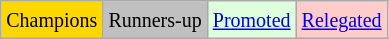<table class="wikitable">
<tr>
<td bgcolor=gold><small>Champions</small></td>
<td bgcolor=silver><small>Runners-up</small></td>
<td bgcolor="#DDFFDD"><small><a href='#'>Promoted</a></small></td>
<td bgcolor="#FFCCCC"><small><a href='#'>Relegated</a></small></td>
</tr>
</table>
